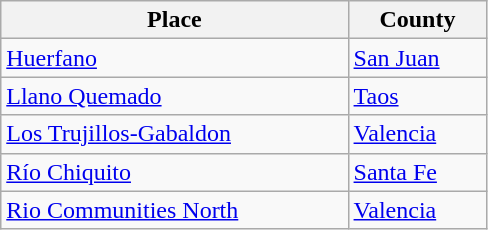<table width="325" border="1" class="wikitable sortable">
<tr>
<th>Place</th>
<th>County</th>
</tr>
<tr>
<td><a href='#'>Huerfano</a></td>
<td><a href='#'>San Juan</a></td>
</tr>
<tr>
<td><a href='#'>Llano Quemado</a></td>
<td><a href='#'>Taos</a></td>
</tr>
<tr>
<td><a href='#'>Los Trujillos-Gabaldon</a></td>
<td><a href='#'>Valencia</a></td>
</tr>
<tr>
<td><a href='#'>Río Chiquito</a></td>
<td><a href='#'>Santa Fe</a></td>
</tr>
<tr>
<td><a href='#'>Rio Communities North</a></td>
<td><a href='#'>Valencia</a></td>
</tr>
</table>
